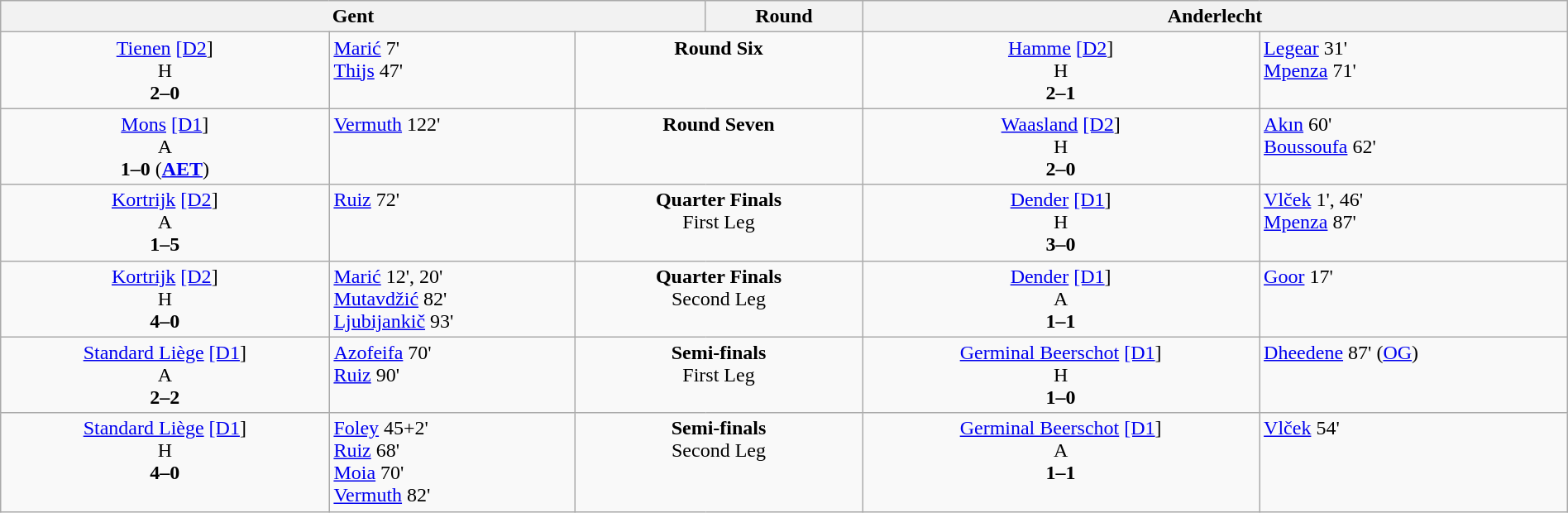<table width=100% border=0 class=wikitable>
<tr valign=top>
<th colspan=3 width=45%>Gent</th>
<th width=10%>Round</th>
<th colspan=3 width=45%>Anderlecht</th>
</tr>
<tr valign=top align=center>
<td><a href='#'>Tienen</a> <a href='#'>[D2</a>]<br>H<br><strong>2–0</strong></td>
<td align=left><a href='#'>Marić</a> 7' <br><a href='#'>Thijs</a> 47'</td>
<td colspan=2><strong>Round Six</strong></td>
<td><a href='#'>Hamme</a> <a href='#'>[D2</a>]<br>H<br><strong>2–1</strong></td>
<td align=left><a href='#'>Legear</a> 31'<br><a href='#'>Mpenza</a> 71'</td>
</tr>
<tr valign=top align=center>
<td><a href='#'>Mons</a> <a href='#'>[D1</a>]<br>A<br><strong>1–0</strong> (<strong><a href='#'>AET</a></strong>)</td>
<td align=left><a href='#'>Vermuth</a> 122'</td>
<td colspan=2><strong>Round Seven</strong></td>
<td><a href='#'>Waasland</a> <a href='#'>[D2</a>]<br>H<br><strong>2–0</strong></td>
<td align=left><a href='#'>Akın</a> 60'<br><a href='#'>Boussoufa</a> 62'</td>
</tr>
<tr valign=top align=center>
<td><a href='#'>Kortrijk</a> <a href='#'>[D2</a>]<br>A<br><strong>1–5</strong></td>
<td align=left><a href='#'>Ruiz</a> 72'</td>
<td colspan=2><strong>Quarter Finals</strong><br>First Leg</td>
<td><a href='#'>Dender</a> <a href='#'>[D1</a>]<br>H<br><strong>3–0</strong></td>
<td align=left><a href='#'>Vlček</a> 1', 46'<br><a href='#'>Mpenza</a> 87'</td>
</tr>
<tr valign=top align=center>
<td><a href='#'>Kortrijk</a> <a href='#'>[D2</a>]<br>H<br><strong>4–0</strong></td>
<td align=left><a href='#'>Marić</a> 12', 20' <br><a href='#'>Mutavdžić</a> 82' <br><a href='#'>Ljubijankič</a> 93'</td>
<td colspan=2><strong>Quarter Finals</strong><br>Second Leg</td>
<td><a href='#'>Dender</a> <a href='#'>[D1</a>]<br>A<br><strong>1–1</strong></td>
<td align=left><a href='#'>Goor</a> 17'</td>
</tr>
<tr valign=top align=center>
<td><a href='#'>Standard Liège</a> <a href='#'>[D1</a>]<br>A<br><strong>2–2</strong></td>
<td align=left><a href='#'>Azofeifa</a> 70'<br><a href='#'>Ruiz</a> 90'</td>
<td colspan=2><strong>Semi-finals</strong><br>First Leg</td>
<td><a href='#'>Germinal Beerschot</a> <a href='#'>[D1</a>]<br>H<br><strong>1–0</strong></td>
<td align=left><a href='#'>Dheedene</a> 87' (<a href='#'>OG</a>)</td>
</tr>
<tr valign=top align=center>
<td><a href='#'>Standard Liège</a> <a href='#'>[D1</a>]<br>H<br><strong>4–0</strong></td>
<td align=left><a href='#'>Foley</a> 45+2' <br><a href='#'>Ruiz</a> 68' <br><a href='#'>Moia</a> 70'<br><a href='#'>Vermuth</a> 82'</td>
<td colspan=2><strong>Semi-finals</strong><br>Second Leg</td>
<td><a href='#'>Germinal Beerschot</a> <a href='#'>[D1</a>]<br>A<br><strong>1–1</strong></td>
<td align=left><a href='#'>Vlček</a> 54'</td>
</tr>
</table>
